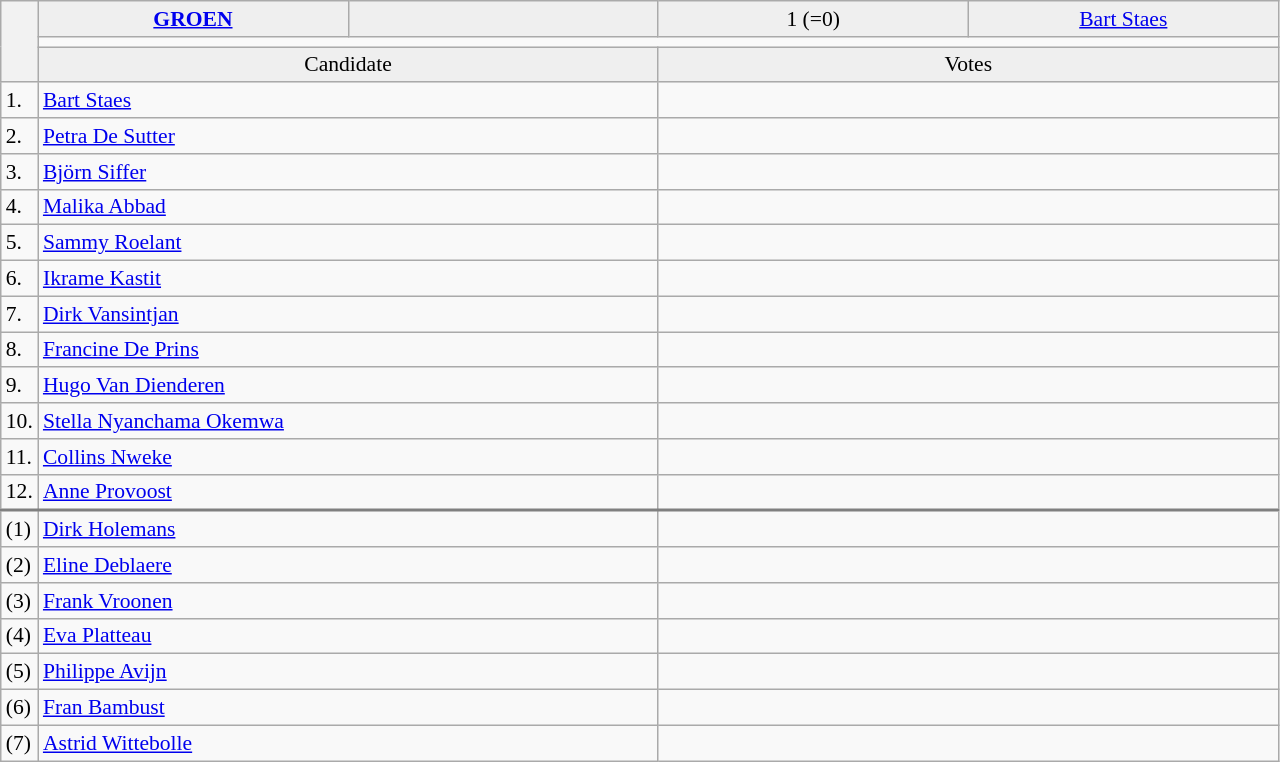<table class="wikitable collapsible collapsed" style=text-align:left;font-size:90%>
<tr>
<th rowspan=3></th>
<td bgcolor=efefef width=200 align=center><strong> <a href='#'>GROEN</a></strong></td>
<td bgcolor=efefef width=200 align=center></td>
<td bgcolor=efefef width=200 align=center>1 (=0)</td>
<td bgcolor=efefef width=200 align=center><a href='#'>Bart Staes</a></td>
</tr>
<tr>
<td colspan=4 bgcolor=></td>
</tr>
<tr>
<td bgcolor=efefef align=center colspan=2>Candidate</td>
<td bgcolor=efefef align=center colspan=2>Votes</td>
</tr>
<tr>
<td>1.</td>
<td colspan=2><a href='#'>Bart Staes</a></td>
<td colspan=2></td>
</tr>
<tr>
<td>2.</td>
<td colspan=2><a href='#'>Petra De Sutter</a></td>
<td colspan=2></td>
</tr>
<tr>
<td>3.</td>
<td colspan=2><a href='#'>Björn Siffer</a></td>
<td colspan=2></td>
</tr>
<tr>
<td>4.</td>
<td colspan=2><a href='#'>Malika Abbad</a></td>
<td colspan=2></td>
</tr>
<tr>
<td>5.</td>
<td colspan=2><a href='#'>Sammy Roelant</a></td>
<td colspan=2></td>
</tr>
<tr>
<td>6.</td>
<td colspan=2><a href='#'>Ikrame Kastit</a></td>
<td colspan=2></td>
</tr>
<tr>
<td>7.</td>
<td colspan=2><a href='#'>Dirk Vansintjan</a></td>
<td colspan=2></td>
</tr>
<tr>
<td>8.</td>
<td colspan=2><a href='#'>Francine De Prins</a></td>
<td colspan=2></td>
</tr>
<tr>
<td>9.</td>
<td colspan=2><a href='#'>Hugo Van Dienderen</a></td>
<td colspan=2></td>
</tr>
<tr>
<td>10.</td>
<td colspan=2><a href='#'>Stella Nyanchama Okemwa</a></td>
<td colspan=2></td>
</tr>
<tr>
<td>11.</td>
<td colspan=2><a href='#'>Collins Nweke</a></td>
<td colspan=2></td>
</tr>
<tr>
<td>12.</td>
<td colspan=2><a href='#'>Anne Provoost</a></td>
<td colspan=2></td>
</tr>
<tr style="border-top:2px solid gray;">
<td>(1)</td>
<td colspan=2><a href='#'>Dirk Holemans</a></td>
<td colspan=2></td>
</tr>
<tr>
<td>(2)</td>
<td colspan=2><a href='#'>Eline Deblaere</a></td>
<td colspan=2></td>
</tr>
<tr>
<td>(3)</td>
<td colspan=2><a href='#'>Frank Vroonen</a></td>
<td colspan=2></td>
</tr>
<tr>
<td>(4)</td>
<td colspan=2><a href='#'>Eva Platteau</a></td>
<td colspan=2></td>
</tr>
<tr>
<td>(5)</td>
<td colspan=2><a href='#'>Philippe Avijn</a></td>
<td colspan=2></td>
</tr>
<tr>
<td>(6)</td>
<td colspan=2><a href='#'>Fran Bambust</a></td>
<td colspan=2></td>
</tr>
<tr>
<td>(7)</td>
<td colspan=2><a href='#'>Astrid Wittebolle</a></td>
<td colspan=2></td>
</tr>
</table>
